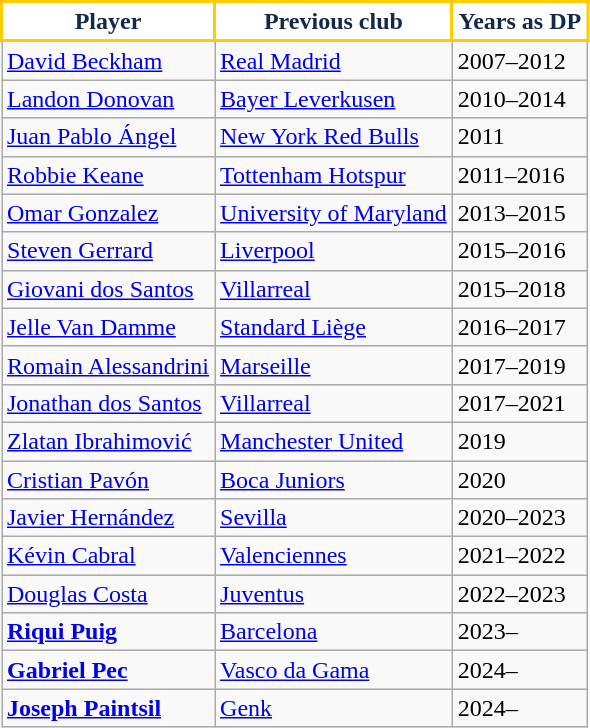<table class="wikitable" style="text-align:center">
<tr>
<th style="background:#FFFFFF; color:#13294B; border:2px solid #FFCD00;">Player</th>
<th style="background:#FFFFFF; color:#13294B; border:2px solid #FFCD00;">Previous club</th>
<th style="background:#FFFFFF; color:#13294B; border:2px solid #FFCD00;">Years as DP</th>
</tr>
<tr>
<td align=left> <a href='#'>David Beckham</a></td>
<td align=left> <a href='#'>Real Madrid</a></td>
<td align=left>2007–2012</td>
</tr>
<tr>
<td align=left> <a href='#'>Landon Donovan</a></td>
<td align=left> <a href='#'>Bayer Leverkusen</a></td>
<td align=left>2010–2014</td>
</tr>
<tr>
<td align=left> <a href='#'>Juan Pablo Ángel</a></td>
<td align=left> <a href='#'>New York Red Bulls</a></td>
<td align=left>2011</td>
</tr>
<tr>
<td align=left> <a href='#'>Robbie Keane</a></td>
<td align=left> <a href='#'>Tottenham Hotspur</a></td>
<td align=left>2011–2016</td>
</tr>
<tr>
<td align=left> <a href='#'>Omar Gonzalez</a></td>
<td align=left> <a href='#'>University of Maryland</a></td>
<td align=left>2013–2015</td>
</tr>
<tr>
<td align=left> <a href='#'>Steven Gerrard</a></td>
<td align=left> <a href='#'>Liverpool</a></td>
<td align=left>2015–2016</td>
</tr>
<tr>
<td align=left> <a href='#'>Giovani dos Santos</a></td>
<td align=left> <a href='#'>Villarreal</a></td>
<td align=left>2015–2018</td>
</tr>
<tr>
<td align=left> <a href='#'>Jelle Van Damme</a></td>
<td align=left> <a href='#'>Standard Liège</a></td>
<td align=left>2016–2017</td>
</tr>
<tr>
<td align=left> <a href='#'>Romain Alessandrini</a></td>
<td align=left> <a href='#'>Marseille</a></td>
<td align=left>2017–2019</td>
</tr>
<tr>
<td align=left> <a href='#'>Jonathan dos Santos</a></td>
<td align=left> <a href='#'>Villarreal</a></td>
<td align=left>2017–2021</td>
</tr>
<tr>
<td align=left> <a href='#'>Zlatan Ibrahimović</a></td>
<td align=left> <a href='#'>Manchester United</a></td>
<td align=left>2019</td>
</tr>
<tr>
<td align=left> <a href='#'>Cristian Pavón</a></td>
<td align=left> <a href='#'>Boca Juniors</a></td>
<td align=left>2020</td>
</tr>
<tr>
<td align=left> <a href='#'>Javier Hernández</a></td>
<td align=left> <a href='#'>Sevilla</a></td>
<td align=left>2020–2023</td>
</tr>
<tr>
<td align=left> <a href='#'>Kévin Cabral</a></td>
<td align=left> <a href='#'>Valenciennes</a></td>
<td align=left>2021–2022</td>
</tr>
<tr>
<td align=left> <a href='#'>Douglas Costa</a></td>
<td align=left> <a href='#'>Juventus</a></td>
<td align=left>2022–2023</td>
</tr>
<tr>
<td align=left> <strong><a href='#'>Riqui Puig</a></strong></td>
<td align=left> <a href='#'>Barcelona</a></td>
<td align=left>2023–</td>
</tr>
<tr>
<td align=left> <strong><a href='#'>Gabriel Pec</a></strong></td>
<td align=left> <a href='#'>Vasco da Gama</a></td>
<td align=left>2024–</td>
</tr>
<tr>
<td align=left> <strong><a href='#'>Joseph Paintsil</a></strong></td>
<td align=left> <a href='#'>Genk</a></td>
<td align=left>2024–</td>
</tr>
</table>
